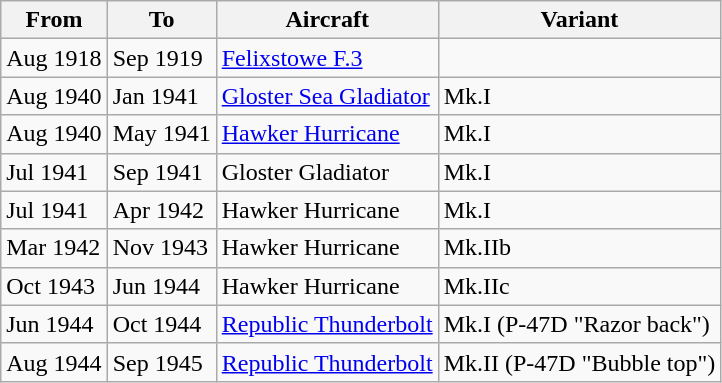<table class="wikitable">
<tr>
<th>From</th>
<th>To</th>
<th>Aircraft</th>
<th>Variant</th>
</tr>
<tr>
<td>Aug 1918</td>
<td>Sep 1919</td>
<td><a href='#'>Felixstowe F.3</a></td>
<td></td>
</tr>
<tr>
<td>Aug 1940</td>
<td>Jan 1941</td>
<td><a href='#'>Gloster Sea Gladiator</a></td>
<td>Mk.I</td>
</tr>
<tr>
<td>Aug 1940</td>
<td>May 1941</td>
<td><a href='#'>Hawker Hurricane</a></td>
<td>Mk.I</td>
</tr>
<tr>
<td>Jul 1941</td>
<td>Sep 1941</td>
<td>Gloster Gladiator</td>
<td>Mk.I</td>
</tr>
<tr>
<td>Jul 1941</td>
<td>Apr 1942</td>
<td>Hawker Hurricane</td>
<td>Mk.I</td>
</tr>
<tr>
<td>Mar 1942</td>
<td>Nov 1943</td>
<td>Hawker Hurricane</td>
<td>Mk.IIb</td>
</tr>
<tr>
<td>Oct 1943</td>
<td>Jun 1944</td>
<td>Hawker Hurricane</td>
<td>Mk.IIc</td>
</tr>
<tr>
<td>Jun 1944</td>
<td>Oct 1944</td>
<td><a href='#'>Republic Thunderbolt</a></td>
<td>Mk.I (P-47D "Razor back")</td>
</tr>
<tr>
<td>Aug 1944</td>
<td>Sep 1945</td>
<td><a href='#'>Republic Thunderbolt</a></td>
<td>Mk.II (P-47D "Bubble top")</td>
</tr>
</table>
